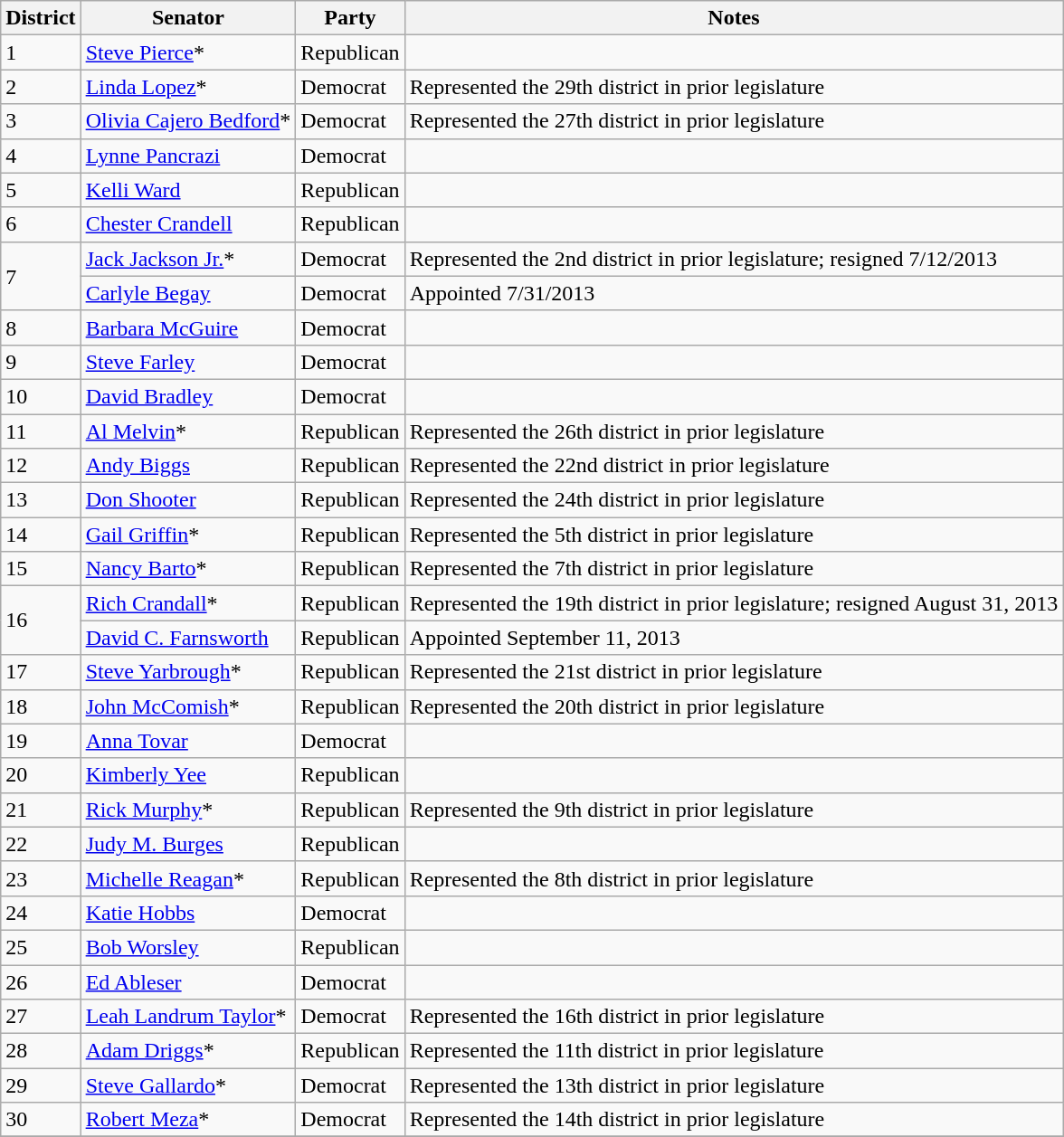<table class=wikitable>
<tr>
<th>District</th>
<th>Senator</th>
<th>Party</th>
<th>Notes</th>
</tr>
<tr>
<td>1</td>
<td><a href='#'>Steve Pierce</a>*</td>
<td>Republican</td>
<td></td>
</tr>
<tr>
<td>2</td>
<td><a href='#'>Linda Lopez</a>*</td>
<td>Democrat</td>
<td>Represented the 29th district in prior legislature</td>
</tr>
<tr>
<td>3</td>
<td><a href='#'>Olivia Cajero Bedford</a>*</td>
<td>Democrat</td>
<td>Represented the 27th district in prior legislature</td>
</tr>
<tr>
<td>4</td>
<td><a href='#'>Lynne Pancrazi</a></td>
<td>Democrat</td>
<td></td>
</tr>
<tr>
<td>5</td>
<td><a href='#'>Kelli Ward</a></td>
<td>Republican</td>
<td></td>
</tr>
<tr>
<td>6</td>
<td><a href='#'>Chester Crandell</a></td>
<td>Republican</td>
<td></td>
</tr>
<tr>
<td rowspan="2">7</td>
<td><a href='#'>Jack Jackson Jr.</a>*</td>
<td>Democrat</td>
<td>Represented the 2nd district in prior legislature; resigned 7/12/2013</td>
</tr>
<tr>
<td><a href='#'>Carlyle Begay</a></td>
<td>Democrat</td>
<td>Appointed 7/31/2013</td>
</tr>
<tr>
<td>8</td>
<td><a href='#'>Barbara McGuire</a></td>
<td>Democrat</td>
<td></td>
</tr>
<tr>
<td>9</td>
<td><a href='#'>Steve Farley</a></td>
<td>Democrat</td>
<td></td>
</tr>
<tr>
<td>10</td>
<td><a href='#'>David Bradley</a></td>
<td>Democrat</td>
<td></td>
</tr>
<tr>
<td>11</td>
<td><a href='#'>Al Melvin</a>*</td>
<td>Republican</td>
<td>Represented the 26th district in prior legislature</td>
</tr>
<tr>
<td>12</td>
<td><a href='#'>Andy Biggs</a></td>
<td>Republican</td>
<td>Represented the 22nd district in prior legislature</td>
</tr>
<tr>
<td>13</td>
<td><a href='#'>Don Shooter</a></td>
<td>Republican</td>
<td>Represented the 24th district in prior legislature</td>
</tr>
<tr>
<td>14</td>
<td><a href='#'>Gail Griffin</a>*</td>
<td>Republican</td>
<td>Represented the 5th district in prior legislature</td>
</tr>
<tr>
<td>15</td>
<td><a href='#'>Nancy Barto</a>*</td>
<td>Republican</td>
<td>Represented the 7th district in prior legislature</td>
</tr>
<tr>
<td rowspan="2">16</td>
<td><a href='#'>Rich Crandall</a>*</td>
<td>Republican</td>
<td>Represented the 19th district in prior legislature; resigned August 31, 2013</td>
</tr>
<tr>
<td><a href='#'>David C. Farnsworth</a></td>
<td>Republican</td>
<td>Appointed September 11, 2013</td>
</tr>
<tr>
<td>17</td>
<td><a href='#'>Steve Yarbrough</a>*</td>
<td>Republican</td>
<td>Represented the 21st district in prior legislature</td>
</tr>
<tr>
<td>18</td>
<td><a href='#'>John McComish</a>*</td>
<td>Republican</td>
<td>Represented the 20th district in prior legislature</td>
</tr>
<tr>
<td>19</td>
<td><a href='#'>Anna Tovar</a></td>
<td>Democrat</td>
<td></td>
</tr>
<tr>
<td>20</td>
<td><a href='#'>Kimberly Yee</a></td>
<td>Republican</td>
<td></td>
</tr>
<tr>
<td>21</td>
<td><a href='#'>Rick Murphy</a>*</td>
<td>Republican</td>
<td>Represented the 9th district in prior legislature</td>
</tr>
<tr>
<td>22</td>
<td><a href='#'>Judy M. Burges</a></td>
<td>Republican</td>
<td></td>
</tr>
<tr>
<td>23</td>
<td><a href='#'>Michelle Reagan</a>*</td>
<td>Republican</td>
<td>Represented the 8th district in prior legislature</td>
</tr>
<tr>
<td>24</td>
<td><a href='#'>Katie Hobbs</a></td>
<td>Democrat</td>
<td></td>
</tr>
<tr>
<td>25</td>
<td><a href='#'>Bob Worsley</a></td>
<td>Republican</td>
<td></td>
</tr>
<tr>
<td>26</td>
<td><a href='#'>Ed Ableser</a></td>
<td>Democrat</td>
<td></td>
</tr>
<tr>
<td>27</td>
<td><a href='#'>Leah Landrum Taylor</a>*</td>
<td>Democrat</td>
<td>Represented the 16th district in prior legislature</td>
</tr>
<tr>
<td>28</td>
<td><a href='#'>Adam Driggs</a>*</td>
<td>Republican</td>
<td>Represented the 11th district in prior legislature</td>
</tr>
<tr>
<td>29</td>
<td><a href='#'>Steve Gallardo</a>*</td>
<td>Democrat</td>
<td>Represented the 13th district in prior legislature</td>
</tr>
<tr>
<td>30</td>
<td><a href='#'>Robert Meza</a>*</td>
<td>Democrat</td>
<td>Represented the 14th district in prior legislature</td>
</tr>
<tr>
</tr>
</table>
